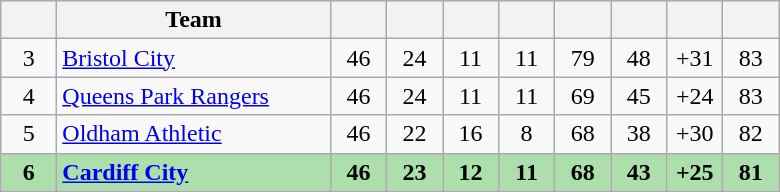<table class="wikitable" style="text-align:center">
<tr>
<th width="30"></th>
<th width="175">Team</th>
<th width="30"></th>
<th width="30"></th>
<th width="30"></th>
<th width="30"></th>
<th width="30"></th>
<th width="30"></th>
<th width="30"></th>
<th width="30"></th>
</tr>
<tr>
<td>3</td>
<td align=left><a href='#'>Bristol City</a></td>
<td>46</td>
<td>24</td>
<td>11</td>
<td>11</td>
<td>79</td>
<td>48</td>
<td>+31</td>
<td>83</td>
</tr>
<tr>
<td>4</td>
<td align=left><a href='#'>Queens Park Rangers</a></td>
<td>46</td>
<td>24</td>
<td>11</td>
<td>11</td>
<td>69</td>
<td>45</td>
<td>+24</td>
<td>83</td>
</tr>
<tr>
<td>5</td>
<td align=left><a href='#'>Oldham Athletic</a></td>
<td>46</td>
<td>22</td>
<td>16</td>
<td>8</td>
<td>68</td>
<td>38</td>
<td>+30</td>
<td>82</td>
</tr>
<tr bgcolor=#ADDFAD>
<td><strong>6</strong></td>
<td align=left><strong><a href='#'>Cardiff City</a></strong></td>
<td><strong>46</strong></td>
<td><strong>23</strong></td>
<td><strong>12</strong></td>
<td><strong>11</strong></td>
<td><strong>68</strong></td>
<td><strong>43</strong></td>
<td><strong>+25</strong></td>
<td><strong>81</strong></td>
</tr>
</table>
